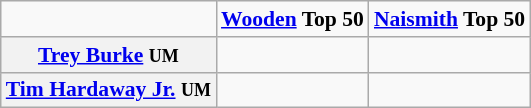<table class="wikitable" style="white-space:nowrap; font-size:90%;">
<tr>
<td></td>
<td><strong><a href='#'>Wooden</a> Top 50</strong></td>
<td><strong><a href='#'>Naismith</a> Top 50</strong></td>
</tr>
<tr>
<th><a href='#'>Trey Burke</a> <small>UM</small></th>
<td></td>
<td></td>
</tr>
<tr>
<th><a href='#'>Tim Hardaway Jr.</a> <small>UM</small></th>
<td></td>
<td></td>
</tr>
</table>
